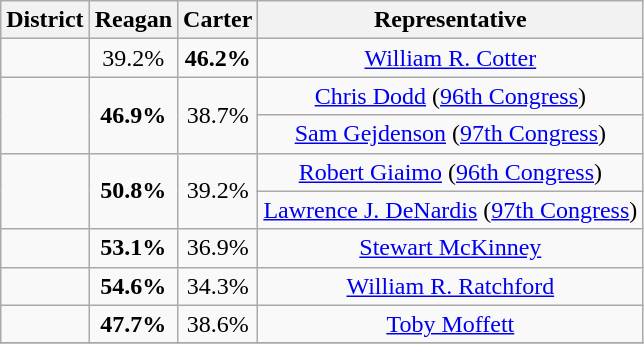<table class=wikitable>
<tr>
<th>District</th>
<th>Reagan</th>
<th>Carter</th>
<th>Representative</th>
</tr>
<tr align=center>
<td></td>
<td>39.2%</td>
<td><strong>46.2%</strong></td>
<td><a href='#'>William R. Cotter</a></td>
</tr>
<tr align=center>
<td rowspan=2 ></td>
<td rowspan=2><strong>46.9%</strong></td>
<td rowspan=2>38.7%</td>
<td><a href='#'>Chris Dodd</a> (<a href='#'>96th Congress</a>)</td>
</tr>
<tr align=center>
<td><a href='#'>Sam Gejdenson</a> (<a href='#'>97th Congress</a>)</td>
</tr>
<tr align=center>
<td rowspan=2 ></td>
<td rowspan=2><strong>50.8%</strong></td>
<td rowspan=2>39.2%</td>
<td><a href='#'>Robert Giaimo</a> (<a href='#'>96th Congress</a>)</td>
</tr>
<tr align=center>
<td><a href='#'>Lawrence J. DeNardis</a> (<a href='#'>97th Congress</a>)</td>
</tr>
<tr align=center>
<td></td>
<td><strong>53.1%</strong></td>
<td>36.9%</td>
<td><a href='#'>Stewart McKinney</a></td>
</tr>
<tr align=center>
<td></td>
<td><strong>54.6%</strong></td>
<td>34.3%</td>
<td><a href='#'>William R. Ratchford</a></td>
</tr>
<tr align=center>
<td></td>
<td><strong>47.7%</strong></td>
<td>38.6%</td>
<td><a href='#'>Toby Moffett</a></td>
</tr>
<tr>
</tr>
</table>
